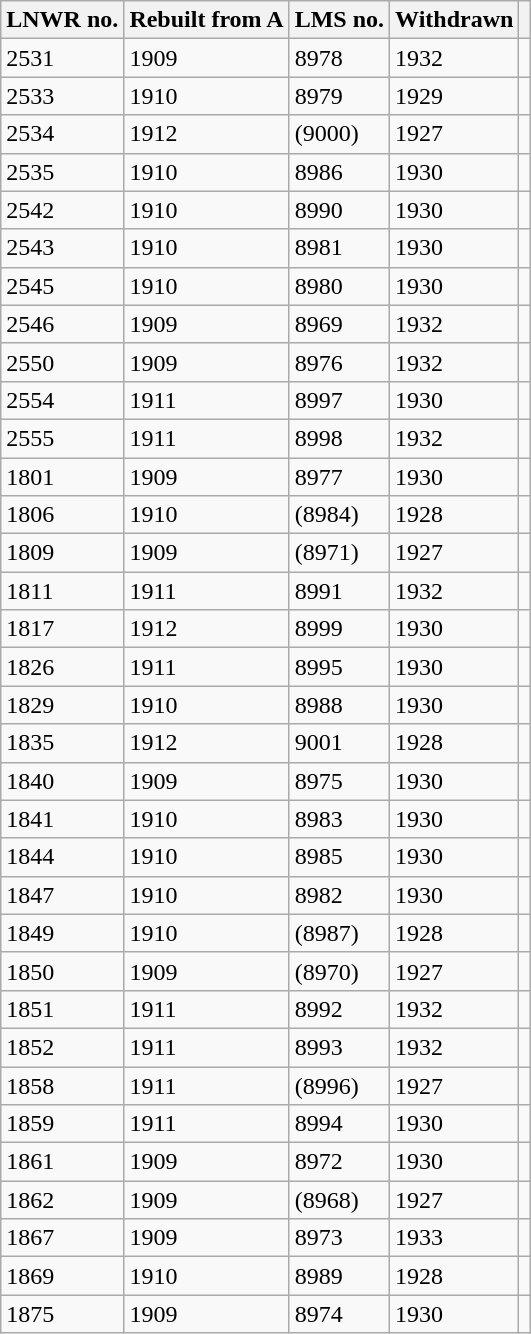<table class="wikitable sortable">
<tr>
<th>LNWR no.</th>
<th>Rebuilt from A</th>
<th>LMS no.</th>
<th>Withdrawn</th>
<th class="unsortable"></th>
</tr>
<tr>
<td>2531</td>
<td>1909</td>
<td>8978</td>
<td>1932</td>
<td></td>
</tr>
<tr>
<td>2533</td>
<td>1910</td>
<td>8979</td>
<td>1929</td>
<td></td>
</tr>
<tr>
<td>2534</td>
<td>1912</td>
<td>(9000)</td>
<td>1927</td>
<td></td>
</tr>
<tr>
<td>2535</td>
<td>1910</td>
<td>8986</td>
<td>1930</td>
<td></td>
</tr>
<tr>
<td>2542</td>
<td>1910</td>
<td>8990</td>
<td>1930</td>
<td></td>
</tr>
<tr>
<td>2543</td>
<td>1910</td>
<td>8981</td>
<td>1930</td>
<td></td>
</tr>
<tr>
<td>2545</td>
<td>1910</td>
<td>8980</td>
<td>1930</td>
<td></td>
</tr>
<tr>
<td>2546</td>
<td>1909</td>
<td>8969</td>
<td>1932</td>
<td></td>
</tr>
<tr>
<td>2550</td>
<td>1909</td>
<td>8976</td>
<td>1932</td>
<td></td>
</tr>
<tr>
<td>2554</td>
<td>1911</td>
<td>8997</td>
<td>1930</td>
<td></td>
</tr>
<tr>
<td>2555</td>
<td>1911</td>
<td>8998</td>
<td>1932</td>
<td></td>
</tr>
<tr>
<td>1801</td>
<td>1909</td>
<td>8977</td>
<td>1930</td>
<td></td>
</tr>
<tr>
<td>1806</td>
<td>1910</td>
<td>(8984)</td>
<td>1928</td>
<td></td>
</tr>
<tr>
<td>1809</td>
<td>1909</td>
<td>(8971)</td>
<td>1927</td>
<td></td>
</tr>
<tr>
<td>1811</td>
<td>1911</td>
<td>8991</td>
<td>1932</td>
<td></td>
</tr>
<tr>
<td>1817</td>
<td>1912</td>
<td>8999</td>
<td>1930</td>
<td></td>
</tr>
<tr>
<td>1826</td>
<td>1911</td>
<td>8995</td>
<td>1930</td>
<td></td>
</tr>
<tr>
<td>1829</td>
<td>1910</td>
<td>8988</td>
<td>1930</td>
<td></td>
</tr>
<tr>
<td>1835</td>
<td>1912</td>
<td>9001</td>
<td>1928</td>
<td></td>
</tr>
<tr>
<td>1840</td>
<td>1909</td>
<td>8975</td>
<td>1930</td>
<td></td>
</tr>
<tr>
<td>1841</td>
<td>1910</td>
<td>8983</td>
<td>1930</td>
<td></td>
</tr>
<tr>
<td>1844</td>
<td>1910</td>
<td>8985</td>
<td>1930</td>
<td></td>
</tr>
<tr>
<td>1847</td>
<td>1910</td>
<td>8982</td>
<td>1930</td>
<td></td>
</tr>
<tr>
<td>1849</td>
<td>1910</td>
<td>(8987)</td>
<td>1928</td>
<td></td>
</tr>
<tr>
<td>1850</td>
<td>1909</td>
<td>(8970)</td>
<td>1927</td>
<td></td>
</tr>
<tr>
<td>1851</td>
<td>1911</td>
<td>8992</td>
<td>1932</td>
<td></td>
</tr>
<tr>
<td>1852</td>
<td>1911</td>
<td>8993</td>
<td>1932</td>
<td></td>
</tr>
<tr>
<td>1858</td>
<td>1911</td>
<td>(8996)</td>
<td>1927</td>
<td></td>
</tr>
<tr>
<td>1859</td>
<td>1911</td>
<td>8994</td>
<td>1930</td>
<td></td>
</tr>
<tr>
<td>1861</td>
<td>1909</td>
<td>8972</td>
<td>1930</td>
<td></td>
</tr>
<tr>
<td>1862</td>
<td>1909</td>
<td>(8968)</td>
<td>1927</td>
<td></td>
</tr>
<tr>
<td>1867</td>
<td>1909</td>
<td>8973</td>
<td>1933</td>
<td></td>
</tr>
<tr>
<td>1869</td>
<td>1910</td>
<td>8989</td>
<td>1928</td>
<td></td>
</tr>
<tr>
<td>1875</td>
<td>1909</td>
<td>8974</td>
<td>1930</td>
<td></td>
</tr>
</table>
